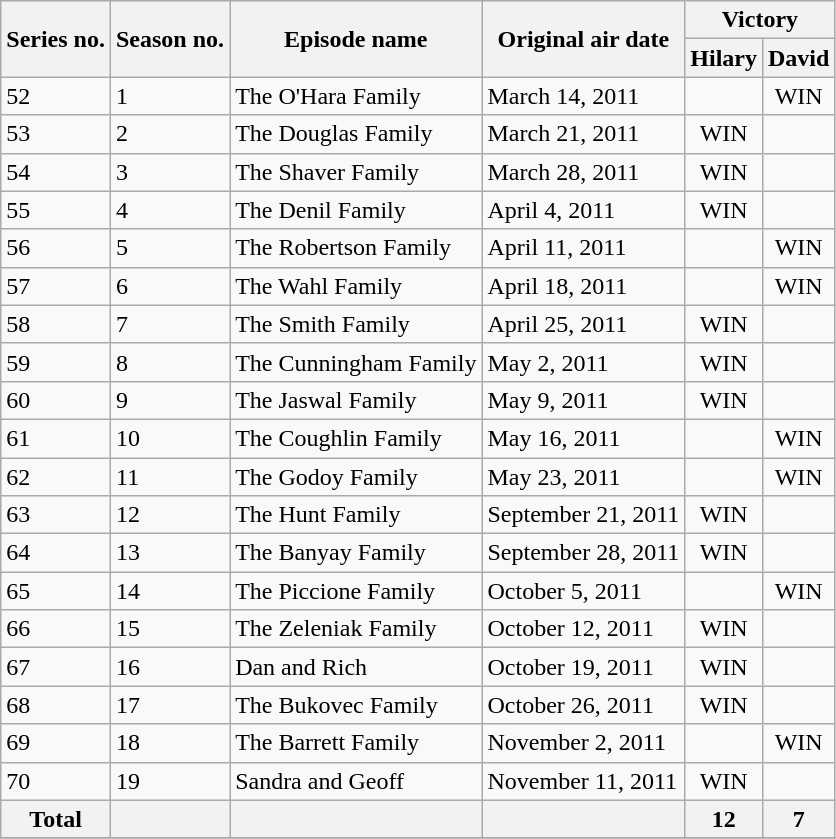<table class="wikitable">
<tr>
<th rowspan=2>Series no.</th>
<th rowspan=2>Season no.</th>
<th rowspan=2>Episode name</th>
<th rowspan=2>Original air date</th>
<th colspan=2>Victory</th>
</tr>
<tr>
<th>Hilary</th>
<th>David</th>
</tr>
<tr>
<td>52</td>
<td>1</td>
<td>The O'Hara Family</td>
<td>March 14, 2011</td>
<td align=center></td>
<td align=center>WIN</td>
</tr>
<tr>
<td>53</td>
<td>2</td>
<td>The Douglas Family</td>
<td>March 21, 2011</td>
<td align=center>WIN</td>
<td align=center></td>
</tr>
<tr>
<td>54</td>
<td>3</td>
<td>The Shaver Family</td>
<td>March 28, 2011</td>
<td align=center>WIN</td>
<td align=center></td>
</tr>
<tr>
<td>55</td>
<td>4</td>
<td>The Denil Family</td>
<td>April 4, 2011</td>
<td align=center>WIN</td>
<td align=center></td>
</tr>
<tr>
<td>56</td>
<td>5</td>
<td>The Robertson Family</td>
<td>April 11, 2011</td>
<td align=center></td>
<td align=center>WIN</td>
</tr>
<tr>
<td>57</td>
<td>6</td>
<td>The Wahl Family</td>
<td>April 18, 2011</td>
<td align=center></td>
<td align=center>WIN</td>
</tr>
<tr>
<td>58</td>
<td>7</td>
<td>The Smith Family</td>
<td>April 25, 2011</td>
<td align=center>WIN</td>
<td align=center></td>
</tr>
<tr>
<td>59</td>
<td>8</td>
<td>The Cunningham Family</td>
<td>May 2, 2011</td>
<td align=center>WIN</td>
<td align=center></td>
</tr>
<tr>
<td>60</td>
<td>9</td>
<td>The Jaswal Family</td>
<td>May 9, 2011</td>
<td align=center>WIN</td>
<td align=center></td>
</tr>
<tr>
<td>61</td>
<td>10</td>
<td>The Coughlin Family</td>
<td>May 16, 2011</td>
<td align=center></td>
<td align=center>WIN</td>
</tr>
<tr>
<td>62</td>
<td>11</td>
<td>The Godoy Family</td>
<td>May 23, 2011</td>
<td align=center></td>
<td align=center>WIN</td>
</tr>
<tr>
<td>63</td>
<td>12</td>
<td>The Hunt Family</td>
<td>September 21, 2011</td>
<td align=center>WIN</td>
<td align=center></td>
</tr>
<tr>
<td>64</td>
<td>13</td>
<td>The Banyay Family</td>
<td>September 28, 2011</td>
<td align=center>WIN</td>
<td align=center></td>
</tr>
<tr>
<td>65</td>
<td>14</td>
<td>The Piccione Family</td>
<td>October 5, 2011</td>
<td align=center></td>
<td align=center>WIN</td>
</tr>
<tr>
<td>66</td>
<td>15</td>
<td>The Zeleniak Family</td>
<td>October 12, 2011</td>
<td align=center>WIN</td>
<td align=center></td>
</tr>
<tr>
<td>67</td>
<td>16</td>
<td>Dan and Rich</td>
<td>October 19, 2011</td>
<td align=center>WIN</td>
<td align=center></td>
</tr>
<tr>
<td>68</td>
<td>17</td>
<td>The Bukovec Family</td>
<td>October 26, 2011</td>
<td align=center>WIN</td>
<td align=center></td>
</tr>
<tr>
<td>69</td>
<td>18</td>
<td>The Barrett Family</td>
<td>November 2, 2011</td>
<td align=center></td>
<td align=center>WIN</td>
</tr>
<tr>
<td>70</td>
<td>19</td>
<td>Sandra and Geoff</td>
<td>November 11, 2011</td>
<td align=center>WIN</td>
<td align=center></td>
</tr>
<tr>
<th>Total</th>
<th></th>
<th></th>
<th></th>
<th>12</th>
<th>7</th>
</tr>
<tr>
</tr>
</table>
